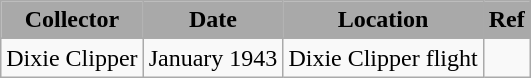<table class="wikitable" border="1">
<tr>
<th style="background:darkGrey;">Collector</th>
<th style="background:darkGrey;">Date</th>
<th style="background:darkGrey;">Location</th>
<th style="background:darkGrey;">Ref</th>
</tr>
<tr>
<td>Dixie Clipper</td>
<td>January 1943</td>
<td>Dixie Clipper flight</td>
<td></td>
</tr>
</table>
